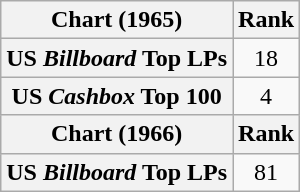<table class="wikitable sortable plainrowheaders">
<tr>
<th>Chart (1965)</th>
<th>Rank</th>
</tr>
<tr>
<th scope="row">US <em>Billboard</em> Top LPs</th>
<td style="text-align:center;">18</td>
</tr>
<tr>
<th scope="row">US <em>Cashbox</em> Top 100</th>
<td style="text-align:center;">4</td>
</tr>
<tr>
<th>Chart (1966)</th>
<th>Rank</th>
</tr>
<tr>
<th scope="row">US <em>Billboard</em> Top LPs</th>
<td style="text-align:center;">81</td>
</tr>
</table>
